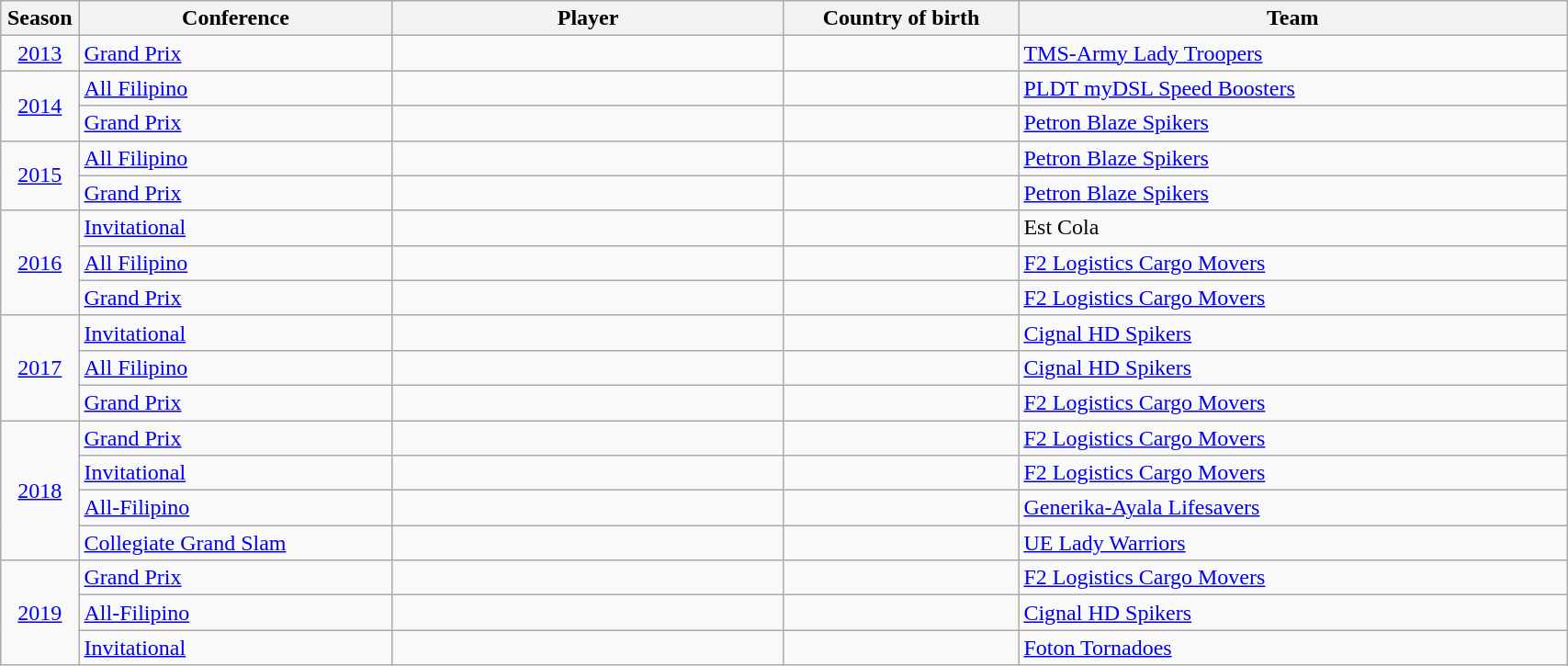<table class="wikitable plainrowheaders sortable" width="90%" summary="Season (sortable), Player (sortable), Position (sortable), Nationality (sortable) and Team (sortable)">
<tr>
<th scope="col" width="5%">Season</th>
<th scope="col" width="20%">Conference</th>
<th scope="col" width="25%">Player</th>
<th scope="col" width="15%">Country of birth</th>
<th scope="col">Team</th>
</tr>
<tr>
<td rowspan="1" align=center><a href='#'>2013</a></td>
<td><a href='#'>Grand Prix</a></td>
<td></td>
<td></td>
<td><a href='#'>TMS-Army Lady Troopers</a></td>
</tr>
<tr>
<td rowspan="2" align=center><a href='#'>2014</a></td>
<td><a href='#'>All Filipino</a></td>
<td></td>
<td></td>
<td><a href='#'>PLDT myDSL Speed Boosters</a></td>
</tr>
<tr>
<td><a href='#'>Grand Prix</a></td>
<td></td>
<td></td>
<td><a href='#'>Petron Blaze Spikers</a></td>
</tr>
<tr>
<td rowspan="2" align=center><a href='#'>2015</a></td>
<td><a href='#'>All Filipino</a></td>
<td></td>
<td></td>
<td><a href='#'>Petron Blaze Spikers</a></td>
</tr>
<tr>
<td><a href='#'>Grand Prix</a></td>
<td></td>
<td></td>
<td><a href='#'>Petron Blaze Spikers</a></td>
</tr>
<tr>
<td rowspan="3" align=center><a href='#'>2016</a></td>
<td><a href='#'>Invitational</a></td>
<td></td>
<td></td>
<td>Est Cola</td>
</tr>
<tr>
<td><a href='#'>All Filipino</a></td>
<td></td>
<td></td>
<td><a href='#'>F2 Logistics Cargo Movers</a></td>
</tr>
<tr>
<td><a href='#'>Grand Prix</a></td>
<td></td>
<td></td>
<td><a href='#'>F2 Logistics Cargo Movers</a></td>
</tr>
<tr>
<td rowspan="3" align=center><a href='#'>2017</a></td>
<td><a href='#'>Invitational</a></td>
<td></td>
<td></td>
<td><a href='#'>Cignal HD Spikers</a></td>
</tr>
<tr>
<td><a href='#'>All Filipino</a></td>
<td></td>
<td></td>
<td><a href='#'>Cignal HD Spikers</a></td>
</tr>
<tr>
<td><a href='#'>Grand Prix</a></td>
<td></td>
<td></td>
<td><a href='#'>F2 Logistics Cargo Movers</a></td>
</tr>
<tr>
<td rowspan="4" align=center><a href='#'>2018</a></td>
<td><a href='#'>Grand Prix</a></td>
<td></td>
<td></td>
<td><a href='#'>F2 Logistics Cargo Movers</a></td>
</tr>
<tr>
<td><a href='#'>Invitational</a></td>
<td></td>
<td></td>
<td><a href='#'>F2 Logistics Cargo Movers</a></td>
</tr>
<tr>
<td><a href='#'>All-Filipino</a></td>
<td></td>
<td></td>
<td><a href='#'>Generika-Ayala Lifesavers</a></td>
</tr>
<tr>
<td><a href='#'>Collegiate Grand Slam</a></td>
<td></td>
<td></td>
<td><a href='#'>UE Lady Warriors</a></td>
</tr>
<tr>
<td rowspan="3" align=center><a href='#'>2019</a></td>
<td><a href='#'>Grand Prix</a></td>
<td></td>
<td></td>
<td><a href='#'>F2 Logistics Cargo Movers</a></td>
</tr>
<tr>
<td><a href='#'>All-Filipino</a></td>
<td></td>
<td></td>
<td><a href='#'>Cignal HD Spikers</a></td>
</tr>
<tr>
<td><a href='#'>Invitational</a></td>
<td></td>
<td></td>
<td><a href='#'>Foton Tornadoes</a></td>
</tr>
</table>
